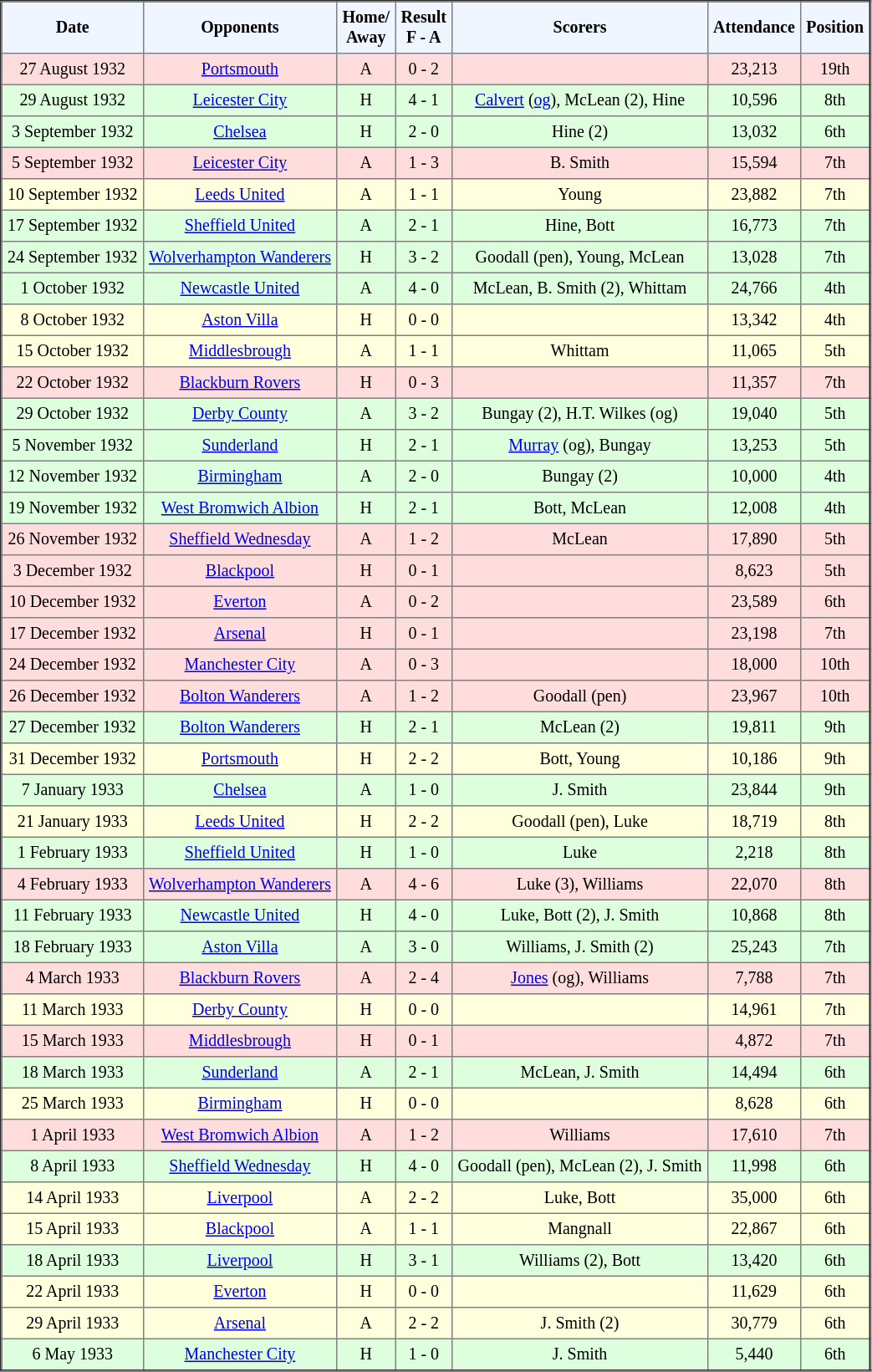<table border="2" cellpadding="4" style="border-collapse:collapse; text-align:center; font-size:smaller;">
<tr style="background:#f0f6ff;">
<th><strong>Date</strong></th>
<th><strong>Opponents</strong></th>
<th><strong>Home/<br>Away</strong></th>
<th><strong>Result<br>F - A</strong></th>
<th><strong>Scorers</strong></th>
<th><strong>Attendance</strong></th>
<th><strong>Position</strong></th>
</tr>
<tr bgcolor="#ffdddd">
<td>27 August 1932</td>
<td><a href='#'>Portsmouth</a></td>
<td>A</td>
<td>0 - 2</td>
<td></td>
<td>23,213</td>
<td>19th</td>
</tr>
<tr bgcolor="#ddffdd">
<td>29 August 1932</td>
<td><a href='#'>Leicester City</a></td>
<td>H</td>
<td>4 - 1</td>
<td><a href='#'>Calvert</a> (<a href='#'>og</a>), McLean (2), Hine</td>
<td>10,596</td>
<td>8th</td>
</tr>
<tr bgcolor="#ddffdd">
<td>3 September 1932</td>
<td><a href='#'>Chelsea</a></td>
<td>H</td>
<td>2 - 0</td>
<td>Hine (2)</td>
<td>13,032</td>
<td>6th</td>
</tr>
<tr bgcolor="#ffdddd">
<td>5 September 1932</td>
<td><a href='#'>Leicester City</a></td>
<td>A</td>
<td>1 - 3</td>
<td>B. Smith</td>
<td>15,594</td>
<td>7th</td>
</tr>
<tr bgcolor="#ffffdd">
<td>10 September 1932</td>
<td><a href='#'>Leeds United</a></td>
<td>A</td>
<td>1 - 1</td>
<td>Young</td>
<td>23,882</td>
<td>7th</td>
</tr>
<tr bgcolor="#ddffdd">
<td>17 September 1932</td>
<td><a href='#'>Sheffield United</a></td>
<td>A</td>
<td>2 - 1</td>
<td>Hine, Bott</td>
<td>16,773</td>
<td>7th</td>
</tr>
<tr bgcolor="#ddffdd">
<td>24 September 1932</td>
<td><a href='#'>Wolverhampton Wanderers</a></td>
<td>H</td>
<td>3 - 2</td>
<td>Goodall (pen), Young, McLean</td>
<td>13,028</td>
<td>7th</td>
</tr>
<tr bgcolor="#ddffdd">
<td>1 October 1932</td>
<td><a href='#'>Newcastle United</a></td>
<td>A</td>
<td>4 - 0</td>
<td>McLean, B. Smith (2), Whittam</td>
<td>24,766</td>
<td>4th</td>
</tr>
<tr bgcolor="#ffffdd">
<td>8 October 1932</td>
<td><a href='#'>Aston Villa</a></td>
<td>H</td>
<td>0 - 0</td>
<td></td>
<td>13,342</td>
<td>4th</td>
</tr>
<tr bgcolor="#ffffdd">
<td>15 October 1932</td>
<td><a href='#'>Middlesbrough</a></td>
<td>A</td>
<td>1 - 1</td>
<td>Whittam</td>
<td>11,065</td>
<td>5th</td>
</tr>
<tr bgcolor="#ffdddd">
<td>22 October 1932</td>
<td><a href='#'>Blackburn Rovers</a></td>
<td>H</td>
<td>0 - 3</td>
<td></td>
<td>11,357</td>
<td>7th</td>
</tr>
<tr bgcolor="#ddffdd">
<td>29 October 1932</td>
<td><a href='#'>Derby County</a></td>
<td>A</td>
<td>3 - 2</td>
<td>Bungay (2), H.T. Wilkes (og)</td>
<td>19,040</td>
<td>5th</td>
</tr>
<tr bgcolor="#ddffdd">
<td>5 November 1932</td>
<td><a href='#'>Sunderland</a></td>
<td>H</td>
<td>2 - 1</td>
<td><a href='#'>Murray</a> (og), Bungay</td>
<td>13,253</td>
<td>5th</td>
</tr>
<tr bgcolor="#ddffdd">
<td>12 November 1932</td>
<td><a href='#'>Birmingham</a></td>
<td>A</td>
<td>2 - 0</td>
<td>Bungay (2)</td>
<td>10,000</td>
<td>4th</td>
</tr>
<tr bgcolor="#ddffdd">
<td>19 November 1932</td>
<td><a href='#'>West Bromwich Albion</a></td>
<td>H</td>
<td>2 - 1</td>
<td>Bott, McLean</td>
<td>12,008</td>
<td>4th</td>
</tr>
<tr bgcolor="#ffdddd">
<td>26 November 1932</td>
<td><a href='#'>Sheffield Wednesday</a></td>
<td>A</td>
<td>1 - 2</td>
<td>McLean</td>
<td>17,890</td>
<td>5th</td>
</tr>
<tr bgcolor="#ffdddd">
<td>3 December 1932</td>
<td><a href='#'>Blackpool</a></td>
<td>H</td>
<td>0 - 1</td>
<td></td>
<td>8,623</td>
<td>5th</td>
</tr>
<tr bgcolor="#ffdddd">
<td>10 December 1932</td>
<td><a href='#'>Everton</a></td>
<td>A</td>
<td>0 - 2</td>
<td></td>
<td>23,589</td>
<td>6th</td>
</tr>
<tr bgcolor="#ffdddd">
<td>17 December 1932</td>
<td><a href='#'>Arsenal</a></td>
<td>H</td>
<td>0 - 1</td>
<td></td>
<td>23,198</td>
<td>7th</td>
</tr>
<tr bgcolor="#ffdddd">
<td>24 December 1932</td>
<td><a href='#'>Manchester City</a></td>
<td>A</td>
<td>0 - 3</td>
<td></td>
<td>18,000</td>
<td>10th</td>
</tr>
<tr bgcolor="#ffdddd">
<td>26 December 1932</td>
<td><a href='#'>Bolton Wanderers</a></td>
<td>A</td>
<td>1 - 2</td>
<td>Goodall (pen)</td>
<td>23,967</td>
<td>10th</td>
</tr>
<tr bgcolor="#ddffdd">
<td>27 December 1932</td>
<td><a href='#'>Bolton Wanderers</a></td>
<td>H</td>
<td>2 - 1</td>
<td>McLean (2)</td>
<td>19,811</td>
<td>9th</td>
</tr>
<tr bgcolor="#ffffdd">
<td>31 December 1932</td>
<td><a href='#'>Portsmouth</a></td>
<td>H</td>
<td>2 - 2</td>
<td>Bott, Young</td>
<td>10,186</td>
<td>9th</td>
</tr>
<tr bgcolor="#ddffdd">
<td>7 January 1933</td>
<td><a href='#'>Chelsea</a></td>
<td>A</td>
<td>1 - 0</td>
<td>J. Smith</td>
<td>23,844</td>
<td>9th</td>
</tr>
<tr bgcolor="#ffffdd">
<td>21 January 1933</td>
<td><a href='#'>Leeds United</a></td>
<td>H</td>
<td>2 - 2</td>
<td>Goodall (pen), Luke</td>
<td>18,719</td>
<td>8th</td>
</tr>
<tr bgcolor="#ddffdd">
<td>1 February 1933</td>
<td><a href='#'>Sheffield United</a></td>
<td>H</td>
<td>1 - 0</td>
<td>Luke</td>
<td>2,218</td>
<td>8th</td>
</tr>
<tr bgcolor="#ffdddd">
<td>4 February 1933</td>
<td><a href='#'>Wolverhampton Wanderers</a></td>
<td>A</td>
<td>4 - 6</td>
<td>Luke (3), Williams</td>
<td>22,070</td>
<td>8th</td>
</tr>
<tr bgcolor="#ddffdd">
<td>11 February 1933</td>
<td><a href='#'>Newcastle United</a></td>
<td>H</td>
<td>4 - 0</td>
<td>Luke, Bott (2), J. Smith</td>
<td>10,868</td>
<td>8th</td>
</tr>
<tr bgcolor="#ddffdd">
<td>18 February 1933</td>
<td><a href='#'>Aston Villa</a></td>
<td>A</td>
<td>3 - 0</td>
<td>Williams, J. Smith (2)</td>
<td>25,243</td>
<td>7th</td>
</tr>
<tr bgcolor="#ffdddd">
<td>4 March 1933</td>
<td><a href='#'>Blackburn Rovers</a></td>
<td>A</td>
<td>2 - 4</td>
<td><a href='#'>Jones</a> (og), Williams</td>
<td>7,788</td>
<td>7th</td>
</tr>
<tr bgcolor="#ffffdd">
<td>11 March 1933</td>
<td><a href='#'>Derby County</a></td>
<td>H</td>
<td>0 - 0</td>
<td></td>
<td>14,961</td>
<td>7th</td>
</tr>
<tr bgcolor="#ffdddd">
<td>15 March 1933</td>
<td><a href='#'>Middlesbrough</a></td>
<td>H</td>
<td>0 - 1</td>
<td></td>
<td>4,872</td>
<td>7th</td>
</tr>
<tr bgcolor="#ddffdd">
<td>18 March 1933</td>
<td><a href='#'>Sunderland</a></td>
<td>A</td>
<td>2 - 1</td>
<td>McLean, J. Smith</td>
<td>14,494</td>
<td>6th</td>
</tr>
<tr bgcolor="#ffffdd">
<td>25 March 1933</td>
<td><a href='#'>Birmingham</a></td>
<td>H</td>
<td>0 - 0</td>
<td></td>
<td>8,628</td>
<td>6th</td>
</tr>
<tr bgcolor="#ffdddd">
<td>1 April 1933</td>
<td><a href='#'>West Bromwich Albion</a></td>
<td>A</td>
<td>1 - 2</td>
<td>Williams</td>
<td>17,610</td>
<td>7th</td>
</tr>
<tr bgcolor="#ddffdd">
<td>8 April 1933</td>
<td><a href='#'>Sheffield Wednesday</a></td>
<td>H</td>
<td>4 - 0</td>
<td>Goodall (pen), McLean (2), J. Smith</td>
<td>11,998</td>
<td>6th</td>
</tr>
<tr bgcolor="#ffffdd">
<td>14 April 1933</td>
<td><a href='#'>Liverpool</a></td>
<td>A</td>
<td>2 - 2</td>
<td>Luke, Bott</td>
<td>35,000</td>
<td>6th</td>
</tr>
<tr bgcolor="#ffffdd">
<td>15 April 1933</td>
<td><a href='#'>Blackpool</a></td>
<td>A</td>
<td>1 - 1</td>
<td>Mangnall</td>
<td>22,867</td>
<td>6th</td>
</tr>
<tr bgcolor="#ddffdd">
<td>18 April 1933</td>
<td><a href='#'>Liverpool</a></td>
<td>H</td>
<td>3 - 1</td>
<td>Williams (2), Bott</td>
<td>13,420</td>
<td>6th</td>
</tr>
<tr bgcolor="#ffffdd">
<td>22 April 1933</td>
<td><a href='#'>Everton</a></td>
<td>H</td>
<td>0 - 0</td>
<td></td>
<td>11,629</td>
<td>6th</td>
</tr>
<tr bgcolor="#ffffdd">
<td>29 April 1933</td>
<td><a href='#'>Arsenal</a></td>
<td>A</td>
<td>2 - 2</td>
<td>J. Smith (2)</td>
<td>30,779</td>
<td>6th</td>
</tr>
<tr bgcolor="#ddffdd">
<td>6 May 1933</td>
<td><a href='#'>Manchester City</a></td>
<td>H</td>
<td>1 - 0</td>
<td>J. Smith</td>
<td>5,440</td>
<td>6th</td>
</tr>
</table>
